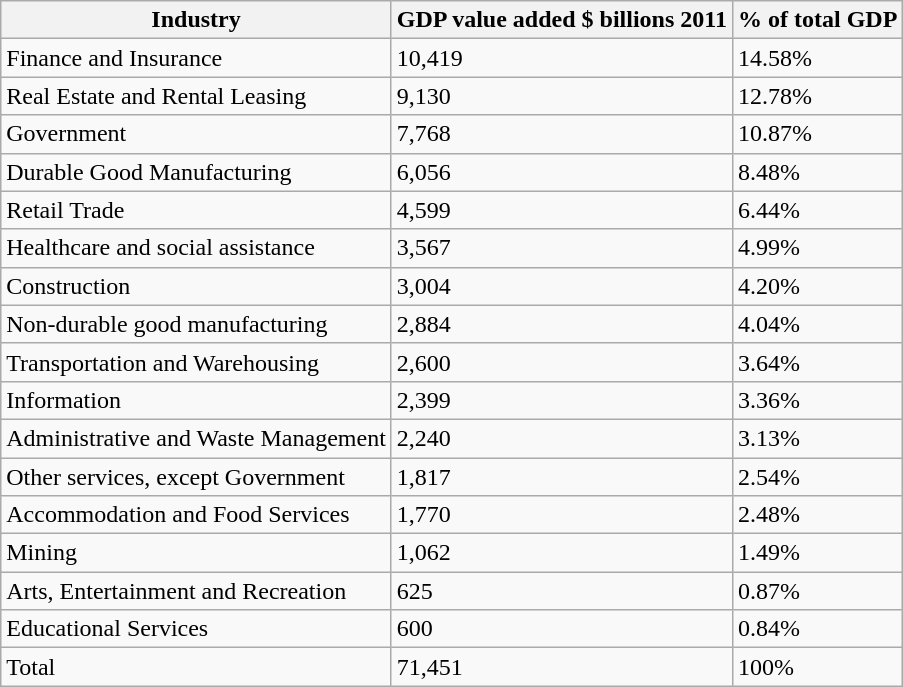<table class="wikitable">
<tr>
<th>Industry</th>
<th>GDP value added $ billions 2011</th>
<th>% of total GDP</th>
</tr>
<tr>
<td>Finance and Insurance</td>
<td>10,419</td>
<td>14.58%</td>
</tr>
<tr>
<td>Real Estate and Rental Leasing</td>
<td>9,130</td>
<td>12.78%</td>
</tr>
<tr>
<td>Government</td>
<td>7,768</td>
<td>10.87%</td>
</tr>
<tr>
<td>Durable Good Manufacturing</td>
<td>6,056</td>
<td>8.48%</td>
</tr>
<tr>
<td>Retail Trade</td>
<td>4,599</td>
<td>6.44%</td>
</tr>
<tr>
<td>Healthcare and social assistance</td>
<td>3,567</td>
<td>4.99%</td>
</tr>
<tr>
<td>Construction</td>
<td>3,004</td>
<td>4.20%</td>
</tr>
<tr>
<td>Non-durable good manufacturing</td>
<td>2,884</td>
<td>4.04%</td>
</tr>
<tr>
<td>Transportation and Warehousing</td>
<td>2,600</td>
<td>3.64%</td>
</tr>
<tr>
<td>Information</td>
<td>2,399</td>
<td>3.36%</td>
</tr>
<tr>
<td>Administrative and Waste Management</td>
<td>2,240</td>
<td>3.13%</td>
</tr>
<tr>
<td>Other services, except Government</td>
<td>1,817</td>
<td>2.54%</td>
</tr>
<tr>
<td>Accommodation and Food Services</td>
<td>1,770</td>
<td>2.48%</td>
</tr>
<tr>
<td>Mining</td>
<td>1,062</td>
<td>1.49%</td>
</tr>
<tr>
<td>Arts, Entertainment and Recreation</td>
<td>625</td>
<td>0.87%</td>
</tr>
<tr>
<td>Educational Services</td>
<td>600</td>
<td>0.84%</td>
</tr>
<tr>
<td>Total</td>
<td>71,451</td>
<td>100%</td>
</tr>
</table>
